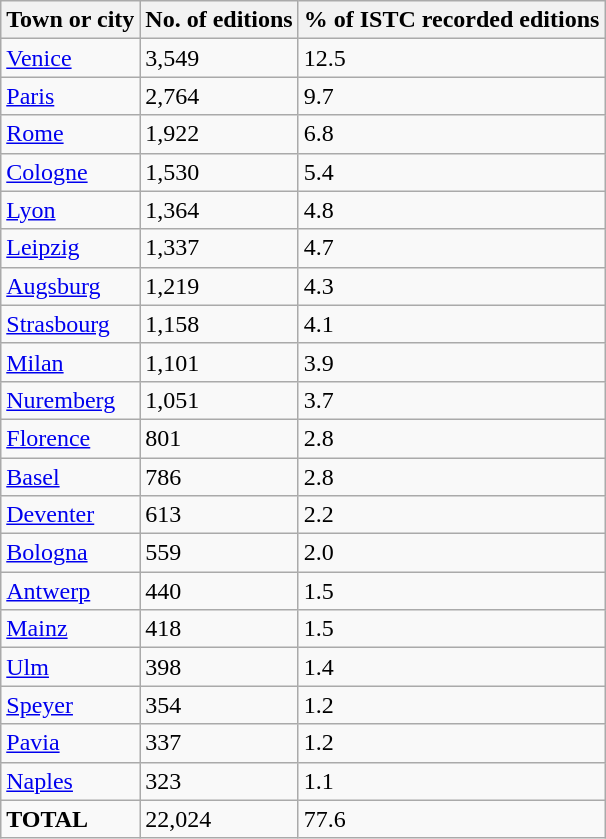<table class="wikitable">
<tr>
<th>Town or city</th>
<th>No. of editions</th>
<th>% of ISTC recorded editions</th>
</tr>
<tr>
<td><a href='#'>Venice</a></td>
<td>3,549</td>
<td>12.5</td>
</tr>
<tr>
<td><a href='#'>Paris</a></td>
<td>2,764</td>
<td>9.7</td>
</tr>
<tr>
<td><a href='#'>Rome</a></td>
<td>1,922</td>
<td>6.8</td>
</tr>
<tr>
<td><a href='#'>Cologne</a></td>
<td>1,530</td>
<td>5.4</td>
</tr>
<tr>
<td><a href='#'>Lyon</a></td>
<td>1,364</td>
<td>4.8</td>
</tr>
<tr>
<td><a href='#'>Leipzig</a></td>
<td>1,337</td>
<td>4.7</td>
</tr>
<tr>
<td><a href='#'>Augsburg</a></td>
<td>1,219</td>
<td>4.3</td>
</tr>
<tr>
<td><a href='#'>Strasbourg</a></td>
<td>1,158</td>
<td>4.1</td>
</tr>
<tr>
<td><a href='#'>Milan</a></td>
<td>1,101</td>
<td>3.9</td>
</tr>
<tr>
<td><a href='#'>Nuremberg</a></td>
<td>1,051</td>
<td>3.7</td>
</tr>
<tr>
<td><a href='#'>Florence</a></td>
<td>801</td>
<td>2.8</td>
</tr>
<tr>
<td><a href='#'>Basel</a></td>
<td>786</td>
<td>2.8</td>
</tr>
<tr>
<td><a href='#'>Deventer</a></td>
<td>613</td>
<td>2.2</td>
</tr>
<tr>
<td><a href='#'>Bologna</a></td>
<td>559</td>
<td>2.0</td>
</tr>
<tr>
<td><a href='#'>Antwerp</a></td>
<td>440</td>
<td>1.5</td>
</tr>
<tr>
<td><a href='#'>Mainz</a></td>
<td>418</td>
<td>1.5</td>
</tr>
<tr>
<td><a href='#'>Ulm</a></td>
<td>398</td>
<td>1.4</td>
</tr>
<tr>
<td><a href='#'>Speyer</a></td>
<td>354</td>
<td>1.2</td>
</tr>
<tr>
<td><a href='#'>Pavia</a></td>
<td>337</td>
<td>1.2</td>
</tr>
<tr>
<td><a href='#'>Naples</a></td>
<td>323</td>
<td>1.1</td>
</tr>
<tr>
<td><strong>TOTAL</strong></td>
<td>22,024</td>
<td>77.6</td>
</tr>
</table>
